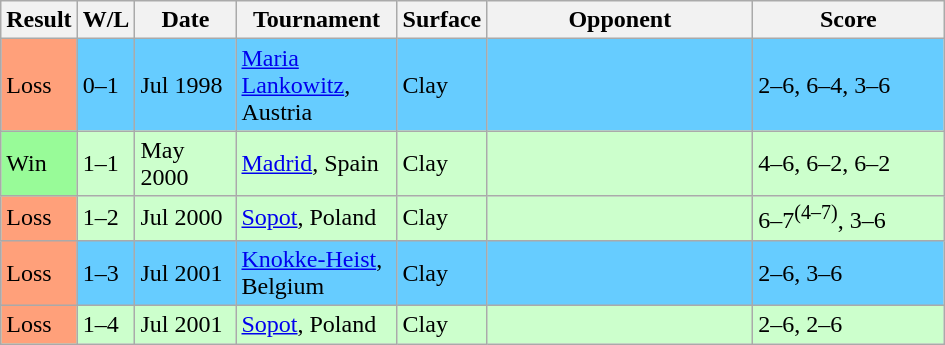<table class="sortable wikitable">
<tr>
<th style="width:40px">Result</th>
<th style="width:30px" class="unsortable">W/L</th>
<th style="width:60px">Date</th>
<th style="width:100px">Tournament</th>
<th style="width:50px">Surface</th>
<th style="width:170px">Opponent</th>
<th style="width:120px" class="unsortable">Score</th>
</tr>
<tr style="background:#66ccff;">
<td style="background:#ffa07a;">Loss</td>
<td>0–1</td>
<td>Jul 1998</td>
<td><a href='#'>Maria Lankowitz</a>, Austria</td>
<td>Clay</td>
<td> </td>
<td>2–6, 6–4, 3–6</td>
</tr>
<tr style="background:#ccffcc;">
<td style="background:#98fb98;">Win</td>
<td>1–1</td>
<td>May 2000</td>
<td><a href='#'>Madrid</a>, Spain</td>
<td>Clay</td>
<td> </td>
<td>4–6, 6–2, 6–2</td>
</tr>
<tr style="background:#ccffcc;">
<td style="background:#ffa07a;">Loss</td>
<td>1–2</td>
<td>Jul 2000</td>
<td><a href='#'>Sopot</a>, Poland</td>
<td>Clay</td>
<td> </td>
<td>6–7<sup>(4–7)</sup>, 3–6</td>
</tr>
<tr style="background:#66ccff;">
<td style="background:#ffa07a;">Loss</td>
<td>1–3</td>
<td>Jul 2001</td>
<td><a href='#'>Knokke-Heist</a>, Belgium</td>
<td>Clay</td>
<td> </td>
<td>2–6, 3–6</td>
</tr>
<tr style="background:#ccffcc;">
<td style="background:#ffa07a;">Loss</td>
<td>1–4</td>
<td>Jul 2001</td>
<td><a href='#'>Sopot</a>, Poland</td>
<td>Clay</td>
<td> </td>
<td>2–6, 2–6</td>
</tr>
</table>
